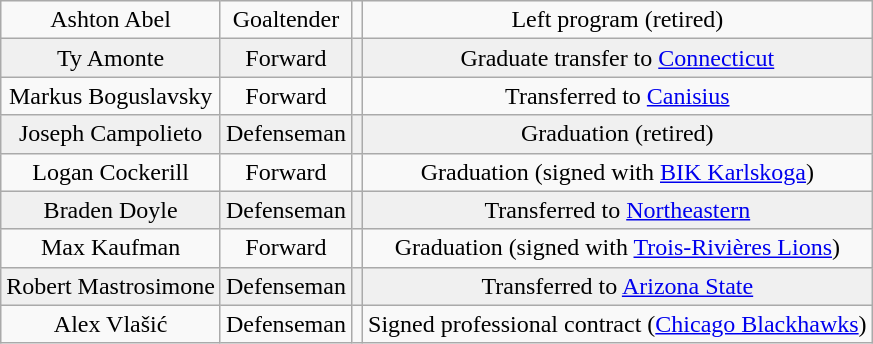<table class="wikitable">
<tr align="center" bgcolor="">
<td>Ashton Abel</td>
<td>Goaltender</td>
<td></td>
<td>Left program (retired)</td>
</tr>
<tr align="center" bgcolor="f0f0f0">
<td>Ty Amonte</td>
<td>Forward</td>
<td></td>
<td>Graduate transfer to <a href='#'>Connecticut</a></td>
</tr>
<tr align="center" bgcolor="">
<td>Markus Boguslavsky</td>
<td>Forward</td>
<td></td>
<td>Transferred to <a href='#'>Canisius</a></td>
</tr>
<tr align="center" bgcolor="f0f0f0">
<td>Joseph Campolieto</td>
<td>Defenseman</td>
<td></td>
<td>Graduation (retired)</td>
</tr>
<tr align="center" bgcolor="">
<td>Logan Cockerill</td>
<td>Forward</td>
<td></td>
<td>Graduation (signed with <a href='#'>BIK Karlskoga</a>)</td>
</tr>
<tr align="center" bgcolor="f0f0f0">
<td>Braden Doyle</td>
<td>Defenseman</td>
<td></td>
<td>Transferred to <a href='#'>Northeastern</a></td>
</tr>
<tr align="center" bgcolor="">
<td>Max Kaufman</td>
<td>Forward</td>
<td></td>
<td>Graduation (signed with <a href='#'>Trois-Rivières Lions</a>)</td>
</tr>
<tr align="center" bgcolor="f0f0f0">
<td>Robert Mastrosimone</td>
<td>Defenseman</td>
<td></td>
<td>Transferred to <a href='#'>Arizona State</a></td>
</tr>
<tr align="center" bgcolor="">
<td>Alex Vlašić</td>
<td>Defenseman</td>
<td></td>
<td>Signed professional contract (<a href='#'>Chicago Blackhawks</a>)</td>
</tr>
</table>
